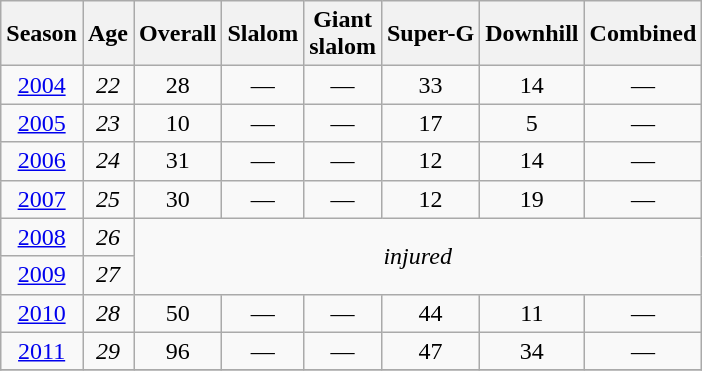<table class=wikitable style="text-align:center">
<tr>
<th>Season</th>
<th>Age</th>
<th>Overall</th>
<th>Slalom</th>
<th>Giant<br>slalom</th>
<th>Super-G</th>
<th>Downhill</th>
<th>Combined</th>
</tr>
<tr>
<td><a href='#'>2004</a></td>
<td><em>22</em></td>
<td>28</td>
<td>—</td>
<td>—</td>
<td>33</td>
<td>14</td>
<td>—</td>
</tr>
<tr>
<td><a href='#'>2005</a></td>
<td><em>23</em></td>
<td>10</td>
<td>—</td>
<td>—</td>
<td>17</td>
<td>5</td>
<td>—</td>
</tr>
<tr>
<td><a href='#'>2006</a></td>
<td><em>24</em></td>
<td>31</td>
<td>—</td>
<td>—</td>
<td>12</td>
<td>14</td>
<td>—</td>
</tr>
<tr>
<td><a href='#'>2007</a></td>
<td><em>25</em></td>
<td>30</td>
<td>—</td>
<td>—</td>
<td>12</td>
<td>19</td>
<td>—</td>
</tr>
<tr>
<td><a href='#'>2008</a></td>
<td><em>26</em></td>
<td rowspan=2 colspan=6><em>injured</em></td>
</tr>
<tr>
<td><a href='#'>2009</a></td>
<td><em>27</em></td>
</tr>
<tr>
<td><a href='#'>2010</a></td>
<td><em>28</em></td>
<td>50</td>
<td>—</td>
<td>—</td>
<td>44</td>
<td>11</td>
<td>—</td>
</tr>
<tr>
<td><a href='#'>2011</a></td>
<td><em>29</em></td>
<td>96</td>
<td>—</td>
<td>—</td>
<td>47</td>
<td>34</td>
<td>—</td>
</tr>
<tr>
</tr>
</table>
